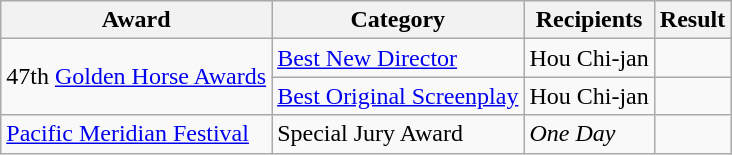<table class="wikitable">
<tr>
<th>Award</th>
<th>Category</th>
<th>Recipients</th>
<th>Result</th>
</tr>
<tr>
<td rowspan=2>47th <a href='#'>Golden Horse Awards</a></td>
<td><a href='#'>Best New Director</a></td>
<td>Hou Chi-jan</td>
<td></td>
</tr>
<tr>
<td><a href='#'>Best Original Screenplay</a></td>
<td>Hou Chi-jan</td>
<td></td>
</tr>
<tr>
<td><a href='#'>Pacific Meridian Festival</a></td>
<td>Special Jury Award</td>
<td><em>One Day</em></td>
<td></td>
</tr>
</table>
